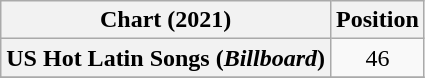<table class="wikitable plainrowheaders" style="text-align:center">
<tr>
<th scope="col">Chart (2021)</th>
<th scope="col">Position</th>
</tr>
<tr>
<th scope="row">US Hot Latin Songs (<em>Billboard</em>)</th>
<td>46</td>
</tr>
<tr>
</tr>
</table>
